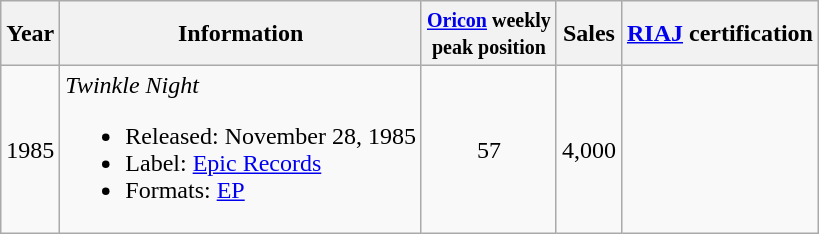<table class="wikitable">
<tr>
<th>Year</th>
<th>Information</th>
<th><small><a href='#'>Oricon</a> weekly<br>peak position</small></th>
<th>Sales<br></th>
<th><a href='#'>RIAJ</a> certification</th>
</tr>
<tr>
<td>1985</td>
<td><em>Twinkle Night</em><br><ul><li>Released: November 28, 1985</li><li>Label: <a href='#'>Epic Records</a></li><li>Formats: <a href='#'>EP</a></li></ul></td>
<td style="text-align:center;">57</td>
<td align="left">4,000</td>
<td align="left"></td>
</tr>
</table>
